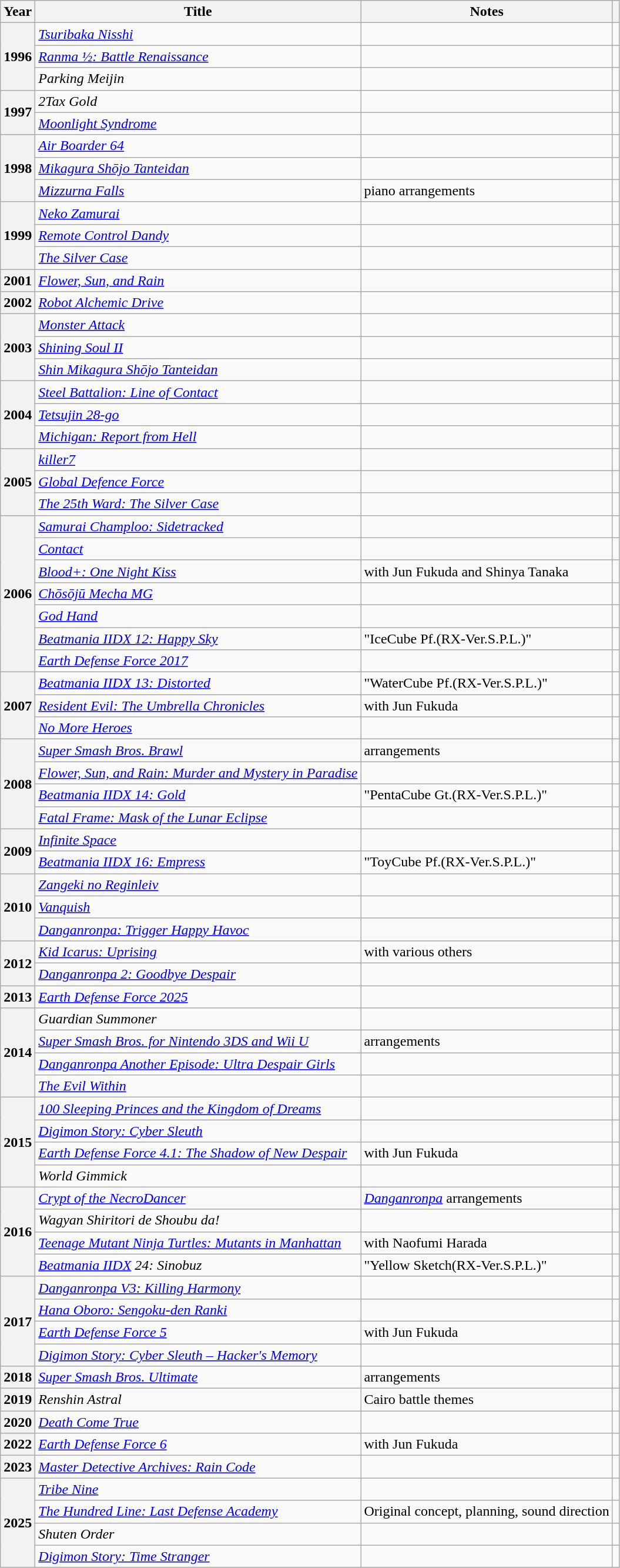<table class="wikitable sortable">
<tr>
<th>Year</th>
<th>Title</th>
<th class="unsortable">Notes</th>
<th class="unsortable"></th>
</tr>
<tr>
<th rowspan="3">1996</th>
<td><em><a href='#'>Tsuribaka Nisshi</a></em></td>
<td></td>
<td></td>
</tr>
<tr>
<td><em><a href='#'>Ranma ½: Battle Renaissance</a></em></td>
<td></td>
<td></td>
</tr>
<tr>
<td><em>Parking Meijin</em></td>
<td></td>
<td></td>
</tr>
<tr>
<th rowspan="2">1997</th>
<td><em>2Tax Gold</em></td>
<td></td>
<td></td>
</tr>
<tr>
<td><em><a href='#'>Moonlight Syndrome</a></em></td>
<td></td>
<td></td>
</tr>
<tr>
<th rowspan="3">1998</th>
<td><em><a href='#'>Air Boarder 64</a></em></td>
<td></td>
<td></td>
</tr>
<tr>
<td><em><a href='#'>Mikagura Shōjo Tanteidan</a></em></td>
<td></td>
<td></td>
</tr>
<tr>
<td><em><a href='#'>Mizzurna Falls</a></em></td>
<td>piano arrangements</td>
<td></td>
</tr>
<tr>
<th rowspan="3">1999</th>
<td><em><a href='#'>Neko Zamurai</a></em></td>
<td></td>
<td></td>
</tr>
<tr>
<td><em><a href='#'>Remote Control Dandy</a></em></td>
<td></td>
<td></td>
</tr>
<tr>
<td><em><a href='#'>The Silver Case</a></em></td>
<td></td>
<td></td>
</tr>
<tr>
<th>2001</th>
<td><em><a href='#'>Flower, Sun, and Rain</a></em></td>
<td></td>
<td></td>
</tr>
<tr>
<th>2002</th>
<td><em><a href='#'>Robot Alchemic Drive</a></em></td>
<td></td>
<td></td>
</tr>
<tr>
<th rowspan="3">2003</th>
<td><em><a href='#'>Monster Attack</a></em></td>
<td></td>
<td></td>
</tr>
<tr>
<td><em><a href='#'>Shining Soul II</a></em></td>
<td></td>
<td></td>
</tr>
<tr>
<td><em><a href='#'>Shin Mikagura Shōjo Tanteidan</a></em></td>
<td></td>
<td></td>
</tr>
<tr>
<th rowspan="3">2004</th>
<td><em><a href='#'>Steel Battalion: Line of Contact</a></em></td>
<td></td>
<td></td>
</tr>
<tr>
<td><em><a href='#'>Tetsujin 28-go</a></em></td>
<td></td>
<td></td>
</tr>
<tr>
<td><em><a href='#'>Michigan: Report from Hell</a></em></td>
<td></td>
<td></td>
</tr>
<tr>
<th rowspan="3">2005</th>
<td><em><a href='#'>killer7</a></em></td>
<td></td>
<td></td>
</tr>
<tr>
<td><em><a href='#'>Global Defence Force</a></em></td>
<td></td>
<td></td>
</tr>
<tr>
<td><em><a href='#'>The 25th Ward: The Silver Case</a></em></td>
<td></td>
<td></td>
</tr>
<tr>
<th rowspan="7">2006</th>
<td><em><a href='#'>Samurai Champloo: Sidetracked</a></em></td>
<td></td>
<td></td>
</tr>
<tr>
<td><em><a href='#'>Contact</a></em></td>
<td></td>
<td></td>
</tr>
<tr>
<td><em><a href='#'>Blood+: One Night Kiss</a></em></td>
<td>with Jun Fukuda and Shinya Tanaka</td>
<td></td>
</tr>
<tr>
<td><em><a href='#'>Chōsōjū Mecha MG</a></em></td>
<td></td>
<td></td>
</tr>
<tr>
<td><em><a href='#'>God Hand</a></em></td>
<td></td>
<td></td>
</tr>
<tr>
<td><em><a href='#'>Beatmania IIDX 12: Happy Sky</a></em></td>
<td>"IceCube Pf.(RX-Ver.S.P.L.)"</td>
<td></td>
</tr>
<tr>
<td><em><a href='#'>Earth Defense Force 2017</a></em></td>
<td></td>
<td></td>
</tr>
<tr>
<th rowspan="3">2007</th>
<td><em><a href='#'>Beatmania IIDX 13: Distorted</a></em></td>
<td>"WaterCube Pf.(RX-Ver.S.P.L.)"</td>
<td></td>
</tr>
<tr>
<td><em><a href='#'>Resident Evil: The Umbrella Chronicles</a></em></td>
<td>with Jun Fukuda</td>
<td></td>
</tr>
<tr>
<td><em><a href='#'>No More Heroes</a></em></td>
<td></td>
<td></td>
</tr>
<tr>
<th rowspan="4">2008</th>
<td><em><a href='#'>Super Smash Bros. Brawl</a></em></td>
<td>arrangements</td>
<td></td>
</tr>
<tr>
<td><em><a href='#'>Flower, Sun, and Rain: Murder and Mystery in Paradise</a></em></td>
<td></td>
<td></td>
</tr>
<tr>
<td><em><a href='#'>Beatmania IIDX 14: Gold</a></em></td>
<td>"PentaCube Gt.(RX-Ver.S.P.L.)"</td>
<td></td>
</tr>
<tr>
<td><em><a href='#'>Fatal Frame: Mask of the Lunar Eclipse</a></em></td>
<td></td>
<td></td>
</tr>
<tr>
<th rowspan="2">2009</th>
<td><em><a href='#'>Infinite Space</a></em></td>
<td></td>
<td></td>
</tr>
<tr>
<td><em><a href='#'>Beatmania IIDX 16: Empress</a></em></td>
<td>"ToyCube Pf.(RX-Ver.S.P.L.)"</td>
<td></td>
</tr>
<tr>
<th rowspan="3">2010</th>
<td><em><a href='#'>Zangeki no Reginleiv</a></em></td>
<td></td>
<td></td>
</tr>
<tr>
<td><em><a href='#'>Vanquish</a></em></td>
<td></td>
<td></td>
</tr>
<tr>
<td><em><a href='#'>Danganronpa: Trigger Happy Havoc</a></em></td>
<td></td>
<td></td>
</tr>
<tr>
<th rowspan="2">2012</th>
<td><em><a href='#'>Kid Icarus: Uprising</a></em></td>
<td>with various others</td>
<td></td>
</tr>
<tr>
<td><em><a href='#'>Danganronpa 2: Goodbye Despair</a></em></td>
<td></td>
<td></td>
</tr>
<tr>
<th>2013</th>
<td><em><a href='#'>Earth Defense Force 2025</a></em></td>
<td></td>
<td></td>
</tr>
<tr>
<th rowspan="4">2014</th>
<td><em>Guardian Summoner</em></td>
<td></td>
<td></td>
</tr>
<tr>
<td><em><a href='#'>Super Smash Bros. for Nintendo 3DS and Wii U</a></em></td>
<td>arrangements</td>
<td></td>
</tr>
<tr>
<td><em><a href='#'>Danganronpa Another Episode: Ultra Despair Girls</a></em></td>
<td></td>
<td></td>
</tr>
<tr>
<td><em><a href='#'>The Evil Within</a></em></td>
<td></td>
<td></td>
</tr>
<tr>
<th rowspan="4">2015</th>
<td><em><a href='#'>100 Sleeping Princes and the Kingdom of Dreams</a></em></td>
<td></td>
<td></td>
</tr>
<tr>
<td><em><a href='#'>Digimon Story: Cyber Sleuth</a></em></td>
<td></td>
<td></td>
</tr>
<tr>
<td><em><a href='#'>Earth Defense Force 4.1: The Shadow of New Despair</a></em></td>
<td>with Jun Fukuda</td>
<td></td>
</tr>
<tr>
<td><em>World Gimmick</em></td>
<td></td>
<td></td>
</tr>
<tr>
<th rowspan="4">2016</th>
<td><em><a href='#'>Crypt of the NecroDancer</a></em></td>
<td><em><a href='#'>Danganronpa</a></em> arrangements</td>
<td></td>
</tr>
<tr>
<td><em>Wagyan Shiritori de Shoubu da!</em></td>
<td></td>
<td></td>
</tr>
<tr>
<td><em><a href='#'>Teenage Mutant Ninja Turtles: Mutants in Manhattan</a></em></td>
<td>with Naofumi Harada</td>
<td></td>
</tr>
<tr>
<td><em><a href='#'>Beatmania IIDX</a> 24: Sinobuz</em></td>
<td>"Yellow Sketch(RX-Ver.S.P.L.)"</td>
<td></td>
</tr>
<tr>
<th rowspan="4">2017</th>
<td><em><a href='#'>Danganronpa V3: Killing Harmony</a></em></td>
<td></td>
<td></td>
</tr>
<tr>
<td><em><a href='#'>Hana Oboro: Sengoku-den Ranki</a></em></td>
<td></td>
<td></td>
</tr>
<tr>
<td><em><a href='#'>Earth Defense Force 5</a></em></td>
<td>with Jun Fukuda</td>
<td></td>
</tr>
<tr>
<td><em><a href='#'>Digimon Story: Cyber Sleuth – Hacker's Memory</a></em></td>
<td></td>
<td></td>
</tr>
<tr>
<th>2018</th>
<td><em><a href='#'>Super Smash Bros. Ultimate</a></em></td>
<td>arrangements</td>
<td></td>
</tr>
<tr>
<th>2019</th>
<td><em>Renshin Astral</em></td>
<td>Cairo battle themes</td>
<td></td>
</tr>
<tr>
<th>2020</th>
<td><em><a href='#'>Death Come True</a></em></td>
<td></td>
<td></td>
</tr>
<tr>
<th>2022</th>
<td><em><a href='#'>Earth Defense Force 6</a></em></td>
<td>with Jun Fukuda</td>
<td></td>
</tr>
<tr>
<th>2023</th>
<td><em><a href='#'>Master Detective Archives: Rain Code</a></em></td>
<td></td>
<td></td>
</tr>
<tr>
<th rowspan="4">2025</th>
<td><em><a href='#'>Tribe Nine</a></em></td>
<td></td>
<td></td>
</tr>
<tr>
<td><em><a href='#'>The Hundred Line: Last Defense Academy</a></em></td>
<td>Original concept, planning, sound direction</td>
<td></td>
</tr>
<tr>
<td><em>Shuten Order</em></td>
<td></td>
<td></td>
</tr>
<tr>
<td><em><a href='#'>Digimon Story: Time Stranger</a></em></td>
<td></td>
<td></td>
</tr>
</table>
